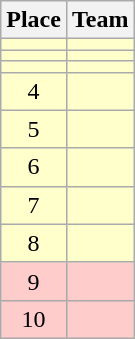<table class="wikitable">
<tr>
<th>Place</th>
<th>Team</th>
</tr>
<tr bgcolor=#ffffcc>
<td align=center></td>
<td></td>
</tr>
<tr bgcolor=#ffffcc>
<td align=center></td>
<td></td>
</tr>
<tr bgcolor=#ffffcc>
<td align=center></td>
<td></td>
</tr>
<tr bgcolor=#ffffcc>
<td align=center>4</td>
<td></td>
</tr>
<tr bgcolor=#ffffcc>
<td align=center>5</td>
<td></td>
</tr>
<tr bgcolor=#ffffcc>
<td align=center>6</td>
<td></td>
</tr>
<tr bgcolor=#ffffcc>
<td align=center>7</td>
<td></td>
</tr>
<tr bgcolor=#ffffcc>
<td align=center>8</td>
<td></td>
</tr>
<tr bgcolor=#ffcccc>
<td align=center>9</td>
<td></td>
</tr>
<tr bgcolor=#ffcccc>
<td align=center>10</td>
<td></td>
</tr>
</table>
